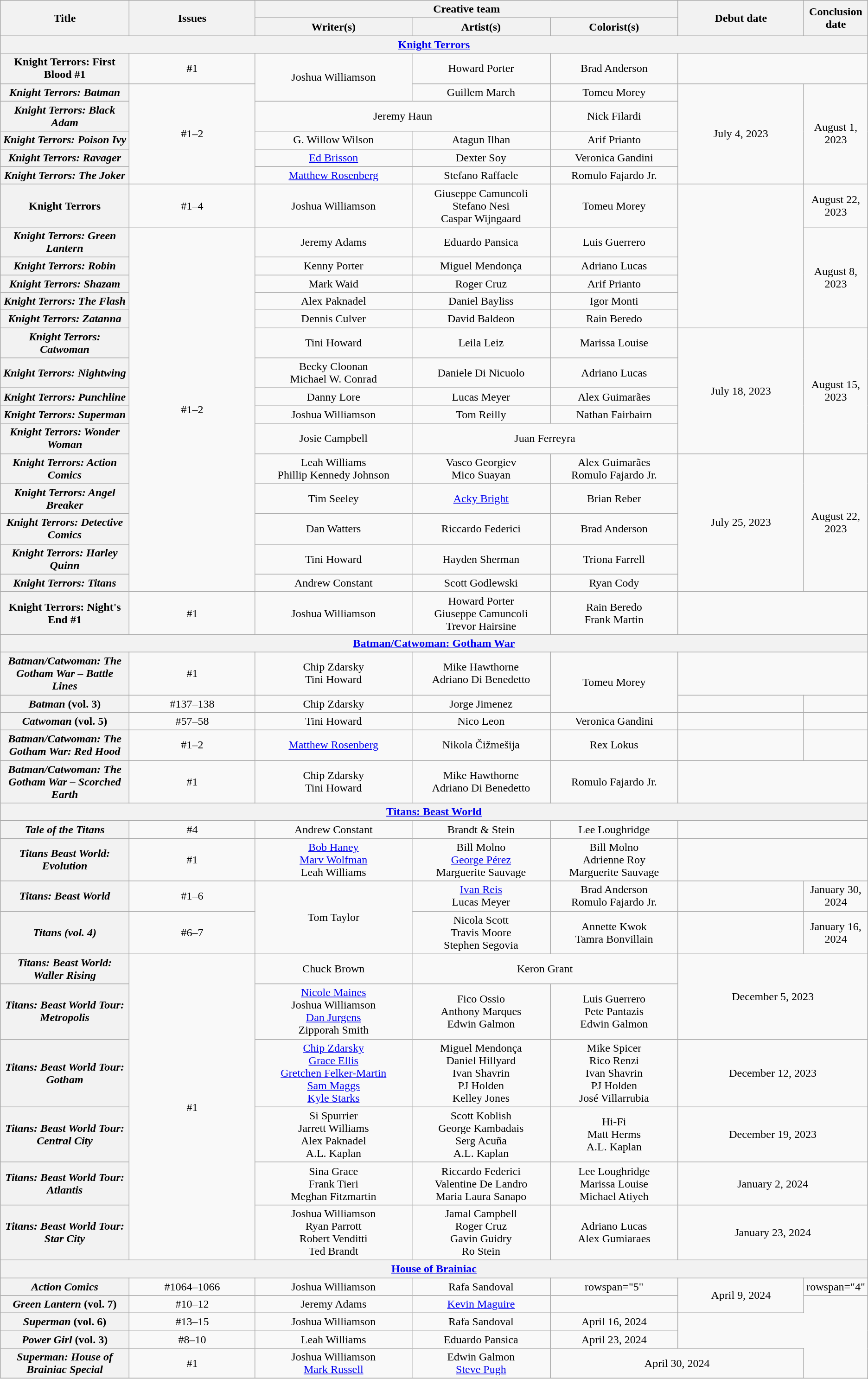<table class="wikitable sortable" style="text-align:center; font-weight:normal;">
<tr>
<th scope="col" rowspan="2" align="center" width="15%">Title</th>
<th scope="col" rowspan="2" align="center" width="15%">Issues</th>
<th scope="col" colspan="3" align="center" width="50%">Creative team</th>
<th scope="col" rowspan="2" align="center" width="15%">Debut date</th>
<th scope="col" rowspan="2" align="center" width="15%">Conclusion date</th>
</tr>
<tr>
<th scope="col">Writer(s)</th>
<th scope="col">Artist(s)</th>
<th scope="col">Colorist(s)</th>
</tr>
<tr>
<th colspan="7"><a href='#'>Knight Terrors</a></th>
</tr>
<tr>
<th><strong>Knight Terrors: First Blood #1</strong></th>
<td><strong>#</strong>1</td>
<td rowspan="2">Joshua Williamson</td>
<td>Howard Porter</td>
<td>Brad Anderson</td>
<td colspan="2"></td>
</tr>
<tr>
<th><em>Knight Terrors: Batman</em></th>
<td rowspan="5">#1–2</td>
<td>Guillem March</td>
<td>Tomeu Morey</td>
<td rowspan="5">July 4, 2023</td>
<td rowspan="5">August 1, 2023</td>
</tr>
<tr>
<th><em>Knight Terrors: Black Adam</em></th>
<td colspan="2">Jeremy Haun</td>
<td>Nick Filardi</td>
</tr>
<tr>
<th><em>Knight Terrors: Poison Ivy</em></th>
<td>G. Willow Wilson</td>
<td>Atagun Ilhan</td>
<td>Arif Prianto</td>
</tr>
<tr>
<th><em>Knight Terrors: Ravager</em></th>
<td><a href='#'>Ed Brisson</a></td>
<td>Dexter Soy</td>
<td>Veronica Gandini</td>
</tr>
<tr>
<th><em>Knight Terrors: The Joker</em></th>
<td><a href='#'>Matthew Rosenberg</a></td>
<td>Stefano Raffaele</td>
<td>Romulo Fajardo Jr.</td>
</tr>
<tr>
<th>Knight Terrors</th>
<td>#1–4</td>
<td>Joshua Williamson</td>
<td>Giuseppe Camuncoli<br>Stefano Nesi<br>Caspar Wijngaard</td>
<td>Tomeu Morey</td>
<td rowspan="6"></td>
<td>August 22, 2023</td>
</tr>
<tr>
<th><em>Knight Terrors: Green Lantern</em></th>
<td rowspan="15">#1–2</td>
<td>Jeremy Adams</td>
<td>Eduardo Pansica</td>
<td>Luis Guerrero</td>
<td rowspan="5">August 8, 2023</td>
</tr>
<tr>
<th><em>Knight Terrors: Robin</em></th>
<td>Kenny Porter</td>
<td>Miguel Mendonça</td>
<td>Adriano Lucas</td>
</tr>
<tr>
<th><em>Knight Terrors: Shazam</em></th>
<td>Mark Waid</td>
<td>Roger Cruz</td>
<td>Arif Prianto</td>
</tr>
<tr>
<th><em>Knight Terrors: The Flash</em></th>
<td>Alex Paknadel</td>
<td>Daniel Bayliss</td>
<td>Igor Monti</td>
</tr>
<tr>
<th><em>Knight Terrors: Zatanna</em></th>
<td>Dennis Culver</td>
<td>David Baldeon</td>
<td>Rain Beredo</td>
</tr>
<tr>
<th><em>Knight Terrors: Catwoman</em></th>
<td>Tini Howard</td>
<td>Leila Leiz</td>
<td>Marissa Louise</td>
<td rowspan="5">July 18, 2023</td>
<td rowspan="5">August 15, 2023</td>
</tr>
<tr>
<th><em>Knight Terrors: Nightwing</em></th>
<td>Becky Cloonan<br>Michael W. Conrad</td>
<td>Daniele Di Nicuolo</td>
<td>Adriano Lucas</td>
</tr>
<tr>
<th><em>Knight Terrors: Punchline</em></th>
<td>Danny Lore</td>
<td>Lucas Meyer</td>
<td>Alex Guimarães</td>
</tr>
<tr>
<th><em>Knight Terrors: Superman</em></th>
<td>Joshua Williamson</td>
<td>Tom Reilly</td>
<td>Nathan Fairbairn</td>
</tr>
<tr>
<th><em>Knight Terrors: Wonder Woman</em></th>
<td>Josie Campbell</td>
<td colspan="2">Juan Ferreyra</td>
</tr>
<tr>
<th><em>Knight Terrors: Action Comics</em></th>
<td>Leah Williams<br>Phillip Kennedy Johnson</td>
<td>Vasco Georgiev<br>Mico Suayan</td>
<td>Alex Guimarães<br>Romulo Fajardo Jr.</td>
<td rowspan="5">July 25, 2023</td>
<td rowspan="5">August 22, 2023</td>
</tr>
<tr>
<th><em>Knight Terrors: Angel Breaker</em></th>
<td>Tim Seeley</td>
<td><a href='#'>Acky Bright</a></td>
<td>Brian Reber</td>
</tr>
<tr>
<th><em>Knight Terrors: Detective Comics</em></th>
<td>Dan Watters</td>
<td>Riccardo Federici</td>
<td>Brad Anderson</td>
</tr>
<tr>
<th><em>Knight Terrors: Harley Quinn</em></th>
<td>Tini Howard</td>
<td>Hayden Sherman</td>
<td>Triona Farrell</td>
</tr>
<tr>
<th><em>Knight Terrors: Titans</em></th>
<td>Andrew Constant</td>
<td>Scott Godlewski</td>
<td>Ryan Cody</td>
</tr>
<tr>
<th>Knight Terrors: Night's End #1</th>
<td>#1</td>
<td>Joshua Williamson</td>
<td>Howard Porter<br>Giuseppe Camuncoli<br>Trevor Hairsine</td>
<td>Rain Beredo<br>Frank Martin</td>
<td colspan="2"></td>
</tr>
<tr>
<th colspan="7"><a href='#'>Batman/Catwoman: Gotham War</a></th>
</tr>
<tr>
<th scope="row"><em>Batman/Catwoman: The Gotham War – Battle Lines</em></th>
<td>#1</td>
<td>Chip Zdarsky<br>Tini Howard</td>
<td>Mike Hawthorne<br>Adriano Di Benedetto</td>
<td rowspan="2">Tomeu Morey</td>
<td colspan="2"></td>
</tr>
<tr>
<th scope="row"><em>Batman</em> (vol. 3)</th>
<td>#137–138</td>
<td>Chip Zdarsky</td>
<td>Jorge Jimenez</td>
<td></td>
<td></td>
</tr>
<tr>
<th scope="row"><em>Catwoman</em> (vol. 5)</th>
<td>#57–58</td>
<td>Tini Howard</td>
<td>Nico Leon</td>
<td>Veronica Gandini</td>
<td></td>
<td></td>
</tr>
<tr>
<th scope="row"><em>Batman/Catwoman: The Gotham War: Red Hood</em></th>
<td>#1–2</td>
<td><a href='#'>Matthew Rosenberg</a></td>
<td>Nikola Čižmešija</td>
<td>Rex Lokus</td>
<td></td>
<td></td>
</tr>
<tr>
<th scope="row"><em>Batman/Catwoman: The Gotham War – Scorched Earth</em></th>
<td>#1</td>
<td>Chip Zdarsky<br>Tini Howard</td>
<td>Mike Hawthorne<br>Adriano Di Benedetto</td>
<td>Romulo Fajardo Jr.</td>
<td colspan="2"></td>
</tr>
<tr>
<th colspan="7"><a href='#'>Titans: Beast World</a></th>
</tr>
<tr>
<th scope="row"><em>Tale of the Titans</em></th>
<td>#4</td>
<td>Andrew Constant</td>
<td>Brandt & Stein</td>
<td>Lee Loughridge</td>
<td colspan="2"></td>
</tr>
<tr>
<th scope="row"><em>Titans Beast World: Evolution</em></th>
<td>#1</td>
<td><a href='#'>Bob Haney</a><br><a href='#'>Marv Wolfman</a><br>Leah Williams</td>
<td>Bill Molno<br><a href='#'>George Pérez</a><br>Marguerite Sauvage</td>
<td>Bill Molno<br>Adrienne Roy<br>Marguerite Sauvage</td>
<td colspan="2"></td>
</tr>
<tr>
<th scope="row"><em>Titans: Beast World</em></th>
<td>#1–6</td>
<td rowspan="2">Tom Taylor</td>
<td><a href='#'>Ivan Reis</a><br>Lucas Meyer</td>
<td>Brad Anderson<br>Romulo Fajardo Jr.</td>
<td></td>
<td>January 30, 2024</td>
</tr>
<tr>
<th scope="row"><em>Titans (vol. 4)</em></th>
<td>#6–7</td>
<td>Nicola Scott<br>Travis Moore<br>Stephen Segovia</td>
<td>Annette Kwok<br>Tamra Bonvillain</td>
<td></td>
<td>January 16, 2024</td>
</tr>
<tr>
<th scope="row"><em>Titans: Beast World: Waller Rising</em></th>
<td rowspan="6">#1</td>
<td>Chuck Brown</td>
<td colspan="2">Keron Grant</td>
<td colspan="2" rowspan="2">December 5, 2023</td>
</tr>
<tr>
<th scope="row"><em>Titans: Beast World Tour: Metropolis</em></th>
<td><a href='#'>Nicole Maines</a><br>Joshua Williamson<br><a href='#'>Dan Jurgens</a><br>Zipporah Smith</td>
<td>Fico Ossio<br>Anthony Marques<br>Edwin Galmon</td>
<td>Luis Guerrero<br>Pete Pantazis<br>Edwin Galmon</td>
</tr>
<tr>
<th scope="row"><em>Titans: Beast World Tour: Gotham</em></th>
<td><a href='#'>Chip Zdarsky</a><br><a href='#'>Grace Ellis</a><br><a href='#'>Gretchen Felker-Martin</a><br><a href='#'>Sam Maggs</a><br><a href='#'>Kyle Starks</a></td>
<td>Miguel Mendonça<br>Daniel Hillyard<br>Ivan Shavrin<br>PJ Holden<br>Kelley Jones</td>
<td>Mike Spicer<br>Rico Renzi<br>Ivan Shavrin<br>PJ Holden<br>José Villarrubia</td>
<td colspan="2">December 12, 2023</td>
</tr>
<tr>
<th scope="row"><em>Titans: Beast World Tour: Central City</em></th>
<td>Si Spurrier<br>Jarrett Williams<br>Alex Paknadel<br>A.L. Kaplan</td>
<td>Scott Koblish<br>George Kambadais<br>Serg Acuña<br>A.L. Kaplan</td>
<td>Hi-Fi<br>Matt Herms<br>A.L. Kaplan</td>
<td colspan="2">December 19, 2023</td>
</tr>
<tr>
<th scope="row"><em>Titans: Beast World Tour: Atlantis</em></th>
<td>Sina Grace<br>Frank Tieri<br>Meghan Fitzmartin</td>
<td>Riccardo Federici<br>Valentine De Landro<br>Maria Laura Sanapo</td>
<td>Lee Loughridge<br>Marissa Louise<br>Michael Atiyeh</td>
<td colspan="2">January 2, 2024</td>
</tr>
<tr>
<th scope="row"><em>Titans: Beast World Tour: Star City</em></th>
<td>Joshua Williamson<br>Ryan Parrott<br>Robert Venditti<br>Ted Brandt</td>
<td>Jamal Campbell<br>Roger Cruz<br>Gavin Guidry<br>Ro Stein</td>
<td>Adriano Lucas<br>Alex Gumiaraes</td>
<td colspan="2">January 23, 2024</td>
</tr>
<tr>
<th colspan="7"><a href='#'>House of Brainiac</a></th>
</tr>
<tr>
<th scope="row"><em>Action Comics</em></th>
<td>#1064–1066</td>
<td>Joshua Williamson</td>
<td>Rafa Sandoval</td>
<td>rowspan="5" </td>
<td rowspan="2">April 9, 2024</td>
<td>rowspan="4" </td>
</tr>
<tr>
<th scope="row"><em>Green Lantern</em> (vol. 7)</th>
<td>#10–12</td>
<td>Jeremy Adams</td>
<td><a href='#'>Kevin Maguire</a></td>
</tr>
<tr>
<th scope="row"><em>Superman</em> (vol. 6)</th>
<td>#13–15</td>
<td>Joshua Williamson</td>
<td>Rafa Sandoval</td>
<td>April 16, 2024</td>
</tr>
<tr>
<th scope="row"><em>Power Girl</em> (vol. 3)</th>
<td>#8–10</td>
<td>Leah Williams</td>
<td>Eduardo Pansica</td>
<td>April 23, 2024</td>
</tr>
<tr>
<th scope="row"><em>Superman: House of Brainiac Special</em></th>
<td>#1</td>
<td>Joshua Williamson<br><a href='#'>Mark Russell</a></td>
<td>Edwin Galmon<br><a href='#'>Steve Pugh</a></td>
<td colspan="2">April 30, 2024</td>
</tr>
<tr>
</tr>
</table>
